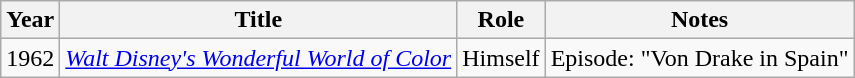<table class="wikitable sortable">
<tr>
<th>Year</th>
<th>Title</th>
<th>Role</th>
<th class = "unsortable">Notes</th>
</tr>
<tr>
<td>1962</td>
<td><em><a href='#'>Walt Disney's Wonderful World of Color</a></em></td>
<td>Himself</td>
<td>Episode: "Von Drake in Spain"</td>
</tr>
</table>
